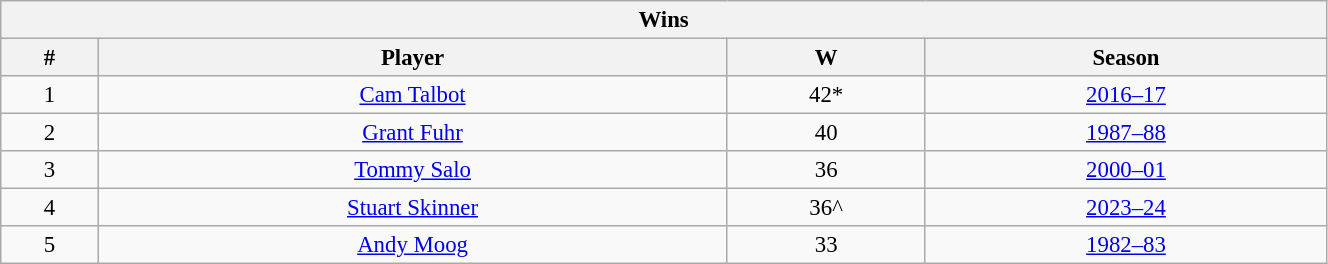<table class="wikitable" style="text-align: center; font-size: 95%" width="70%">
<tr>
<th colspan="4">Wins</th>
</tr>
<tr>
<th>#</th>
<th>Player</th>
<th>W</th>
<th>Season</th>
</tr>
<tr>
<td>1</td>
<td><a href='#'>Cam Talbot</a></td>
<td>42*</td>
<td><a href='#'>2016–17</a></td>
</tr>
<tr>
<td>2</td>
<td><a href='#'>Grant Fuhr</a></td>
<td>40</td>
<td><a href='#'>1987–88</a></td>
</tr>
<tr>
<td>3</td>
<td><a href='#'>Tommy Salo</a></td>
<td>36</td>
<td><a href='#'>2000–01</a></td>
</tr>
<tr>
<td>4</td>
<td><a href='#'>Stuart Skinner</a></td>
<td>36^</td>
<td><a href='#'>2023–24</a></td>
</tr>
<tr>
<td>5</td>
<td><a href='#'>Andy Moog</a></td>
<td>33</td>
<td><a href='#'>1982–83</a></td>
</tr>
</table>
